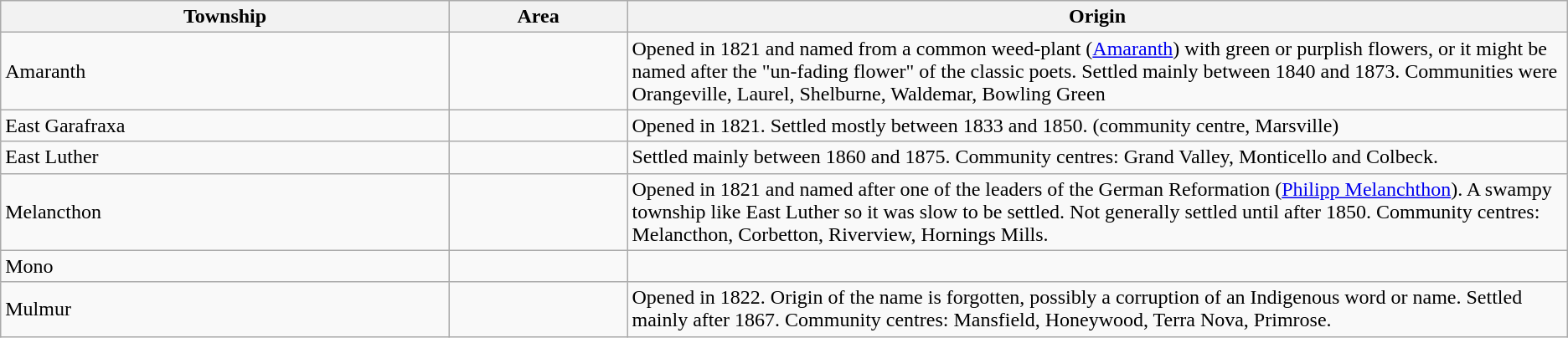<table class="wikitable">
<tr>
<th>Township</th>
<th>Area</th>
<th width="60%">Origin</th>
</tr>
<tr>
<td>Amaranth</td>
<td></td>
<td>Opened in 1821 and named from a common weed-plant (<a href='#'>Amaranth</a>) with green or purplish flowers, or it might be named after the "un-fading flower" of the classic poets. Settled mainly between 1840 and 1873. Communities were Orangeville, Laurel, Shelburne, Waldemar, Bowling Green</td>
</tr>
<tr>
<td>East Garafraxa</td>
<td></td>
<td>Opened in 1821. Settled mostly between 1833 and 1850. (community centre, Marsville)</td>
</tr>
<tr>
<td>East Luther</td>
<td></td>
<td>Settled mainly between 1860 and 1875. Community centres: Grand Valley, Monticello and Colbeck.</td>
</tr>
<tr>
<td>Melancthon</td>
<td></td>
<td>Opened in 1821 and named after one of the leaders of the German Reformation (<a href='#'>Philipp Melanchthon</a>). A swampy township like East Luther so it was slow to be settled. Not generally settled until after 1850. Community centres: Melancthon, Corbetton, Riverview, Hornings Mills.</td>
</tr>
<tr>
<td>Mono</td>
<td></td>
<td></td>
</tr>
<tr>
<td>Mulmur</td>
<td></td>
<td>Opened in 1822. Origin of the name is forgotten, possibly a corruption of an Indigenous word or name. Settled mainly after 1867. Community centres: Mansfield, Honeywood, Terra Nova, Primrose.</td>
</tr>
</table>
